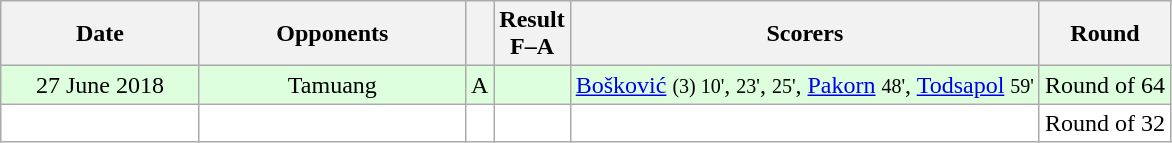<table class="wikitable" style="text-align:center">
<tr>
<th width="125">Date</th>
<th width="170">Opponents</th>
<th></th>
<th>Result<br>F–A</th>
<th>Scorers</th>
<th>Round</th>
</tr>
<tr bgcolor="#ddffdd">
<td>27 June 2018</td>
<td Tamuang F.C.>Tamuang</td>
<td>A</td>
<td> </td>
<td><a href='#'>Bošković</a> <small>(3) 10'</small>, <small>23'</small>, <small>25'</small>, <a href='#'>Pakorn</a> <small> 48'</small>, <a href='#'>Todsapol</a> <small> 59'</small></td>
<td>Round of 64</td>
</tr>
<tr bgcolor="#ffffff">
<td></td>
<td></td>
<td></td>
<td></td>
<td></td>
<td>Round of 32</td>
</tr>
</table>
